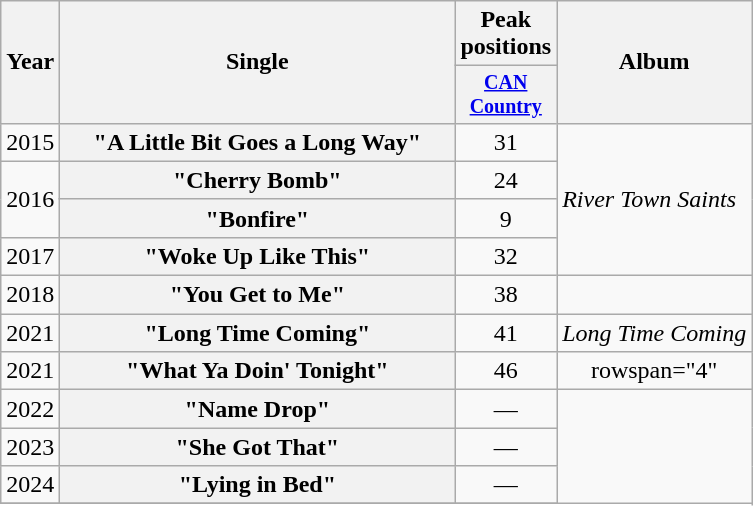<table class="wikitable plainrowheaders" style="text-align:center;">
<tr>
<th rowspan="2">Year</th>
<th rowspan="2" style="width:16em;">Single</th>
<th>Peak<br>positions</th>
<th rowspan="2">Album</th>
</tr>
<tr style="font-size:smaller;">
<th><a href='#'>CAN<br>Country</a><br></th>
</tr>
<tr>
<td>2015</td>
<th scope="row">"A Little Bit Goes a Long Way"</th>
<td>31</td>
<td rowspan="4" style="text-align:left;"><em>River Town Saints</em></td>
</tr>
<tr>
<td rowspan="2">2016</td>
<th scope="row">"Cherry Bomb"</th>
<td>24</td>
</tr>
<tr>
<th scope="row">"Bonfire"</th>
<td>9</td>
</tr>
<tr>
<td>2017</td>
<th scope="row">"Woke Up Like This"</th>
<td>32</td>
</tr>
<tr>
<td>2018</td>
<th scope="row">"You Get to Me"</th>
<td>38</td>
<td></td>
</tr>
<tr>
<td>2021</td>
<th scope="row">"Long Time Coming"</th>
<td>41</td>
<td style="text-align:left;"><em>Long Time Coming</em></td>
</tr>
<tr>
<td>2021</td>
<th scope="row">"What Ya Doin' Tonight"</th>
<td>46</td>
<td>rowspan="4" </td>
</tr>
<tr>
<td>2022</td>
<th scope="row">"Name Drop"</th>
<td>⁠—</td>
</tr>
<tr>
<td>2023</td>
<th scope="row">"She Got That"</th>
<td>⁠—</td>
</tr>
<tr>
<td>2024</td>
<th scope="row">"Lying in Bed" </th>
<td>⁠—</td>
</tr>
<tr>
</tr>
</table>
